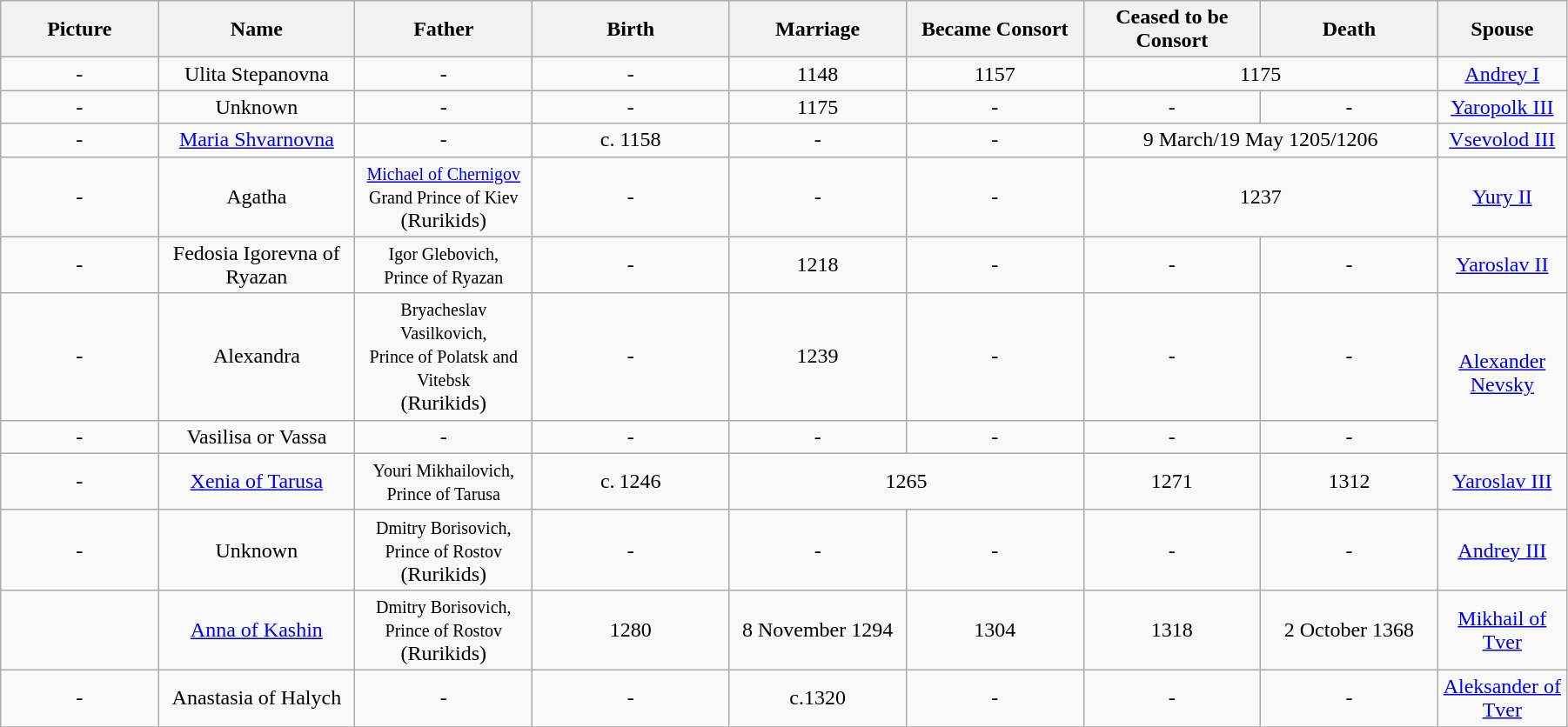<table width=95% class="wikitable">
<tr>
<th width = "8%">Picture</th>
<th width = "10%">Name</th>
<th width = "9%">Father</th>
<th width = "10%">Birth</th>
<th width = "9%">Marriage</th>
<th width = "9%">Became Consort</th>
<th width = "9%">Ceased to be Consort</th>
<th width = "9%">Death</th>
<th width = "6%">Spouse</th>
</tr>
<tr>
<td align="center">-</td>
<td align="center">Ulita Stepanovna</td>
<td align="center">-</td>
<td align="center">-</td>
<td align="center">1148</td>
<td align="center">1157</td>
<td align="center" colspan="2">1175</td>
<td align="center"><a href='#'>Andrey I</a></td>
</tr>
<tr>
<td align="center">-</td>
<td align="center">Unknown</td>
<td align="center">-</td>
<td align="center">-</td>
<td align="center">1175</td>
<td align="center">-</td>
<td align="center">-</td>
<td align="center">-</td>
<td align="center"><a href='#'>Yaropolk III</a></td>
</tr>
<tr>
<td align="center">-</td>
<td align="center"><a href='#'>Maria Shvarnovna</a></td>
<td align="center">-</td>
<td align="center">c. 1158</td>
<td align="center">-</td>
<td align="center">-</td>
<td align="center" colspan="2">9 March/19 May 1205/1206</td>
<td align="center"><a href='#'>Vsevolod III</a></td>
</tr>
<tr>
<td align="center">-</td>
<td align="center">Agatha</td>
<td align="center"><small><a href='#'>Michael of Chernigov</a><br>Grand Prince of Kiev</small><br>(Rurikids)</td>
<td align="center">-</td>
<td align="center">-</td>
<td align="center">-</td>
<td align="center" colspan="2">1237</td>
<td align="center"><a href='#'>Yury II</a></td>
</tr>
<tr>
<td align="center">-</td>
<td align="center">Fedosia Igorevna of Ryazan</td>
<td align="center"><small>Igor Glebovich,<br>Prince of Ryazan</small></td>
<td align="center">-</td>
<td align="center">1218</td>
<td align="center">-</td>
<td align="center">-</td>
<td align="center">-</td>
<td align="center"><a href='#'>Yaroslav II</a></td>
</tr>
<tr>
<td align="center">-</td>
<td align="center">Alexandra</td>
<td align="center"><small>Bryacheslav Vasilkovich,<br>Prince of Polatsk and Vitebsk</small><br>(Rurikids)</td>
<td align="center">-</td>
<td align="center">1239</td>
<td align="center">-</td>
<td align="center">-</td>
<td align="center">-</td>
<td align="center" rowspan="2"><a href='#'>Alexander Nevsky</a></td>
</tr>
<tr>
<td align="center">-</td>
<td align="center">Vasilisa or Vassa</td>
<td align="center">-</td>
<td align="center">-</td>
<td align="center">-</td>
<td align="center">-</td>
<td align="center">-</td>
<td align="center">-</td>
</tr>
<tr>
<td align="center">-</td>
<td align="center"><a href='#'>Xenia of Tarusa</a></td>
<td align="center"><small>Youri Mikhailovich,<br>Prince of Tarusa</small></td>
<td align="center">c. 1246</td>
<td align="center" colspan="2">1265</td>
<td align="center">1271</td>
<td align="center">1312</td>
<td align="center"><a href='#'>Yaroslav III</a></td>
</tr>
<tr>
<td align="center">-</td>
<td align="center">Unknown</td>
<td align="center"><small>Dmitry Borisovich,<br>Prince of Rostov</small><br>(Rurikids)</td>
<td align="center">-</td>
<td align="center">-</td>
<td align="center">-</td>
<td align="center">-</td>
<td align="center">-</td>
<td align="center"><a href='#'>Andrey III</a></td>
</tr>
<tr>
<td align="center"></td>
<td align="center"><a href='#'>Anna of Kashin</a></td>
<td align="center"><small>Dmitry Borisovich,<br>Prince of Rostov</small><br>(Rurikids)</td>
<td align="center">1280</td>
<td align="center">8 November 1294</td>
<td align="center">1304</td>
<td align="center">1318</td>
<td align="center">2 October 1368</td>
<td align="center"><a href='#'>Mikhail of Tver</a></td>
</tr>
<tr>
<td align="center">-</td>
<td align="center">Anastasia of Halych</td>
<td align="center">-</td>
<td align="center">-</td>
<td align="center">c.1320</td>
<td align="center">-</td>
<td align="center">-</td>
<td align="center">-</td>
<td align="center"><a href='#'>Aleksander of Tver</a></td>
</tr>
<tr>
</tr>
</table>
